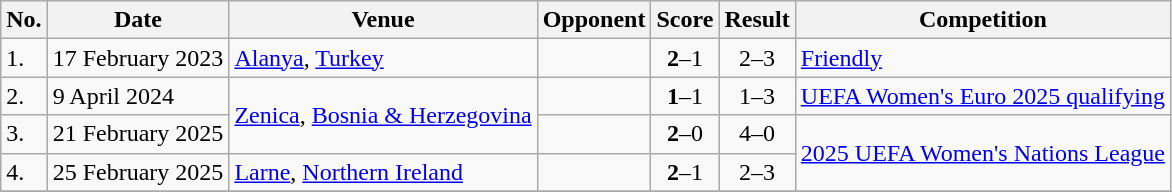<table class="wikitable">
<tr>
<th>No.</th>
<th>Date</th>
<th>Venue</th>
<th>Opponent</th>
<th>Score</th>
<th>Result</th>
<th>Competition</th>
</tr>
<tr>
<td>1.</td>
<td>17 February 2023</td>
<td><a href='#'>Alanya</a>, <a href='#'>Turkey</a></td>
<td></td>
<td align=center><strong>2</strong>–1</td>
<td align=center>2–3</td>
<td><a href='#'>Friendly</a></td>
</tr>
<tr>
<td>2.</td>
<td>9 April 2024</td>
<td rowspan=2><a href='#'>Zenica</a>, <a href='#'>Bosnia & Herzegovina</a></td>
<td></td>
<td align=center><strong>1</strong>–1</td>
<td align=center>1–3</td>
<td><a href='#'>UEFA Women's Euro 2025 qualifying</a></td>
</tr>
<tr>
<td>3.</td>
<td>21 February 2025</td>
<td></td>
<td align=center><strong>2</strong>–0</td>
<td align=center>4–0</td>
<td rowspan=2><a href='#'>2025 UEFA Women's Nations League</a></td>
</tr>
<tr>
<td>4.</td>
<td>25 February 2025</td>
<td><a href='#'>Larne</a>, <a href='#'>Northern Ireland</a></td>
<td></td>
<td align=center><strong>2</strong>–1</td>
<td align=center>2–3</td>
</tr>
<tr>
</tr>
</table>
